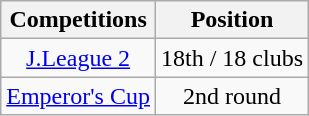<table class="wikitable" style="text-align:center;">
<tr>
<th>Competitions</th>
<th>Position</th>
</tr>
<tr>
<td><a href='#'>J.League 2</a></td>
<td>18th / 18 clubs</td>
</tr>
<tr>
<td><a href='#'>Emperor's Cup</a></td>
<td>2nd round</td>
</tr>
</table>
